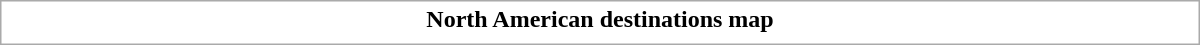<table class="collapsible uncollapsed" style="border:1px #aaa solid; width:50em; margin:0.2em auto">
<tr>
<th>North American destinations map</th>
</tr>
<tr>
<td></td>
</tr>
</table>
